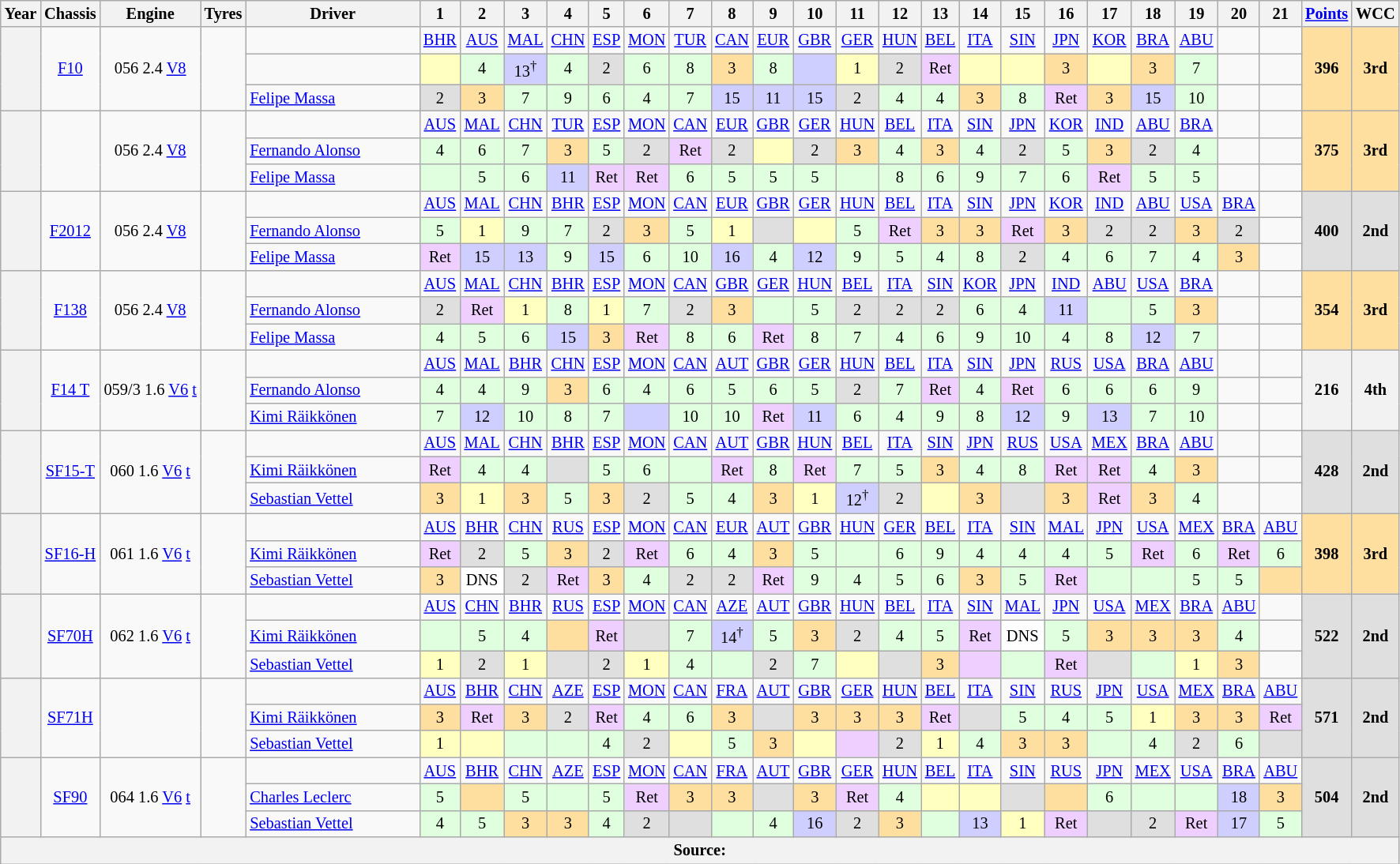<table class="wikitable" style="text-align:center; font-size:85%">
<tr>
<th>Year</th>
<th>Chassis</th>
<th>Engine</th>
<th>Tyres</th>
<th width="140px">Driver</th>
<th>1</th>
<th>2</th>
<th>3</th>
<th>4</th>
<th>5</th>
<th>6</th>
<th>7</th>
<th>8</th>
<th>9</th>
<th>10</th>
<th>11</th>
<th>12</th>
<th>13</th>
<th>14</th>
<th>15</th>
<th>16</th>
<th>17</th>
<th>18</th>
<th>19</th>
<th>20</th>
<th>21</th>
<th><a href='#'>Points</a></th>
<th>WCC</th>
</tr>
<tr>
<th rowspan="3"></th>
<td rowspan="3"><a href='#'>F10</a></td>
<td rowspan="3">056 2.4 <a href='#'>V8</a></td>
<td rowspan="3"></td>
<td></td>
<td><a href='#'>BHR</a></td>
<td><a href='#'>AUS</a></td>
<td><a href='#'>MAL</a></td>
<td><a href='#'>CHN</a></td>
<td><a href='#'>ESP</a></td>
<td><a href='#'>MON</a></td>
<td><a href='#'>TUR</a></td>
<td><a href='#'>CAN</a></td>
<td><a href='#'>EUR</a></td>
<td><a href='#'>GBR</a></td>
<td><a href='#'>GER</a></td>
<td><a href='#'>HUN</a></td>
<td><a href='#'>BEL</a></td>
<td><a href='#'>ITA</a></td>
<td><a href='#'>SIN</a></td>
<td><a href='#'>JPN</a></td>
<td><a href='#'>KOR</a></td>
<td><a href='#'>BRA</a></td>
<td><a href='#'>ABU</a></td>
<td></td>
<td></td>
<th style="background-color:#FFDF9F" rowspan="3">396</th>
<th style="background-color:#FFDF9F" rowspan="3">3rd</th>
</tr>
<tr>
<td align="left"></td>
<td style="background-color:#FFFFBF"></td>
<td style="background-color:#DFFFDF">4</td>
<td style="background-color:#cfcfff">13<sup>†</sup></td>
<td style="background-color:#DFFFDF">4</td>
<td style="background-color:#DFDFDF">2</td>
<td style="background-color:#DFFFDF">6</td>
<td style="background-color:#DFFFDF">8</td>
<td style="background-color:#FFDF9F">3</td>
<td style="background-color:#DFFFDF">8</td>
<td style="background-color:#cfcfff"></td>
<td style="background-color:#FFFFBF">1</td>
<td style="background-color:#DFDFDF">2</td>
<td style="background-color:#efcfff">Ret</td>
<td style="background-color:#FFFFBF"></td>
<td style="background-color:#FFFFBF"></td>
<td style="background-color:#FFDF9F">3</td>
<td style="background-color:#FFfFbF"></td>
<td style="background-color:#FFDF9F">3</td>
<td style="background-color:#DFFFDF">7</td>
<td></td>
<td></td>
</tr>
<tr>
<td align="left"> <a href='#'>Felipe Massa</a></td>
<td style="background-color:#DFDFDF">2</td>
<td style="background-color:#FFDF9F">3</td>
<td style="background-color:#DFFFDF">7</td>
<td style="background-color:#DFFFDF">9</td>
<td style="background-color:#DFFFDF">6</td>
<td style="background-color:#DFFFDF">4</td>
<td style="background-color:#DFFFDF">7</td>
<td style="background-color:#cfcfff">15</td>
<td style="background-color:#cfcfff">11</td>
<td style="background-color:#cfcfff">15</td>
<td style="background-color:#DFDFDF">2</td>
<td style="background-color:#DFFFDF">4</td>
<td style="background-color:#DFFFDF">4</td>
<td style="background-color:#FFDF9F">3</td>
<td style="background-color:#DFFFDF">8</td>
<td style="background-color:#efcfff">Ret</td>
<td style="background-color:#FFDF9F">3</td>
<td style="background-color:#cfcfff">15</td>
<td style="background-color:#DFFFDF">10</td>
<td></td>
<td></td>
</tr>
<tr>
<th rowspan="3"></th>
<td rowspan="3"></td>
<td rowspan="3">056 2.4 <a href='#'>V8</a></td>
<td rowspan="3"></td>
<td></td>
<td><a href='#'>AUS</a></td>
<td><a href='#'>MAL</a></td>
<td><a href='#'>CHN</a></td>
<td><a href='#'>TUR</a></td>
<td><a href='#'>ESP</a></td>
<td><a href='#'>MON</a></td>
<td><a href='#'>CAN</a></td>
<td><a href='#'>EUR</a></td>
<td><a href='#'>GBR</a></td>
<td><a href='#'>GER</a></td>
<td><a href='#'>HUN</a></td>
<td><a href='#'>BEL</a></td>
<td><a href='#'>ITA</a></td>
<td><a href='#'>SIN</a></td>
<td><a href='#'>JPN</a></td>
<td><a href='#'>KOR</a></td>
<td><a href='#'>IND</a></td>
<td><a href='#'>ABU</a></td>
<td><a href='#'>BRA</a></td>
<td></td>
<td></td>
<th rowspan="3" style="background-color:#FFDF9F">375</th>
<th rowspan="3" style="background-color:#FFDF9F">3rd</th>
</tr>
<tr>
<td align="left"> <a href='#'>Fernando Alonso</a></td>
<td style="background-color:#dfffdf">4</td>
<td style="background-color:#dfffdf">6</td>
<td style="background-color:#dfffdf">7</td>
<td style="background-color:#FFDF9F">3</td>
<td style="background-color:#dfffdf">5</td>
<td style="background-color:#DFDFDF">2</td>
<td style="background-color:#efcfff">Ret</td>
<td style="background-color:#DFDFDF">2</td>
<td style="background-color:#FFfFbF"></td>
<td style="background-color:#DFDFDF">2</td>
<td style="background-color:#ffdf9f">3</td>
<td style="background-color:#dfffdf">4</td>
<td style="background-color:#ffdf9f">3</td>
<td style="background-color:#dfffdf">4</td>
<td style="background-color:#DFDFDF">2</td>
<td style="background-color:#dfffdf">5</td>
<td style="background-color:#ffdf9f">3</td>
<td style="background-color:#dfdfdf">2</td>
<td style="background-color:#dfffdf">4</td>
<td></td>
<td></td>
</tr>
<tr>
<td align="left"> <a href='#'>Felipe Massa</a></td>
<td style="background-color:#dfffdf"></td>
<td style="background-color:#dfffdf">5</td>
<td style="background-color:#dfffdf">6</td>
<td style="background-color:#cfcfff">11</td>
<td style="background-color:#efcfff">Ret</td>
<td style="background-color:#efcfff">Ret</td>
<td style="background-color:#dfffdf">6</td>
<td style="background-color:#dfffdf">5</td>
<td style="background-color:#dfffdf">5</td>
<td style="background-color:#dfffdf">5</td>
<td style="background-color:#dfffdf"></td>
<td style="background-color:#dfffdf">8</td>
<td style="background-color:#dfffdf">6</td>
<td style="background-color:#dfffdf">9</td>
<td style="background-color:#dfffdf">7</td>
<td style="background-color:#dfffdf">6</td>
<td style="background-color:#efcfff">Ret</td>
<td style="background-color:#dfffdf">5</td>
<td style="background-color:#dfffdf">5</td>
<td></td>
<td></td>
</tr>
<tr>
<th rowspan="3"></th>
<td rowspan="3"><a href='#'>F2012</a></td>
<td rowspan="3">056 2.4 <a href='#'>V8</a></td>
<td rowspan="3"></td>
<td></td>
<td><a href='#'>AUS</a></td>
<td><a href='#'>MAL</a></td>
<td><a href='#'>CHN</a></td>
<td><a href='#'>BHR</a></td>
<td><a href='#'>ESP</a></td>
<td><a href='#'>MON</a></td>
<td><a href='#'>CAN</a></td>
<td><a href='#'>EUR</a></td>
<td><a href='#'>GBR</a></td>
<td><a href='#'>GER</a></td>
<td><a href='#'>HUN</a></td>
<td><a href='#'>BEL</a></td>
<td><a href='#'>ITA</a></td>
<td><a href='#'>SIN</a></td>
<td><a href='#'>JPN</a></td>
<td><a href='#'>KOR</a></td>
<td><a href='#'>IND</a></td>
<td><a href='#'>ABU</a></td>
<td><a href='#'>USA</a></td>
<td><a href='#'>BRA</a></td>
<td></td>
<th style="background-color:#DFDFDF" rowspan="3">400</th>
<th style="background-color:#DFDFDF" rowspan="3">2nd</th>
</tr>
<tr>
<td align="left"> <a href='#'>Fernando Alonso</a></td>
<td style="background-color:#dfffdf">5</td>
<td style="background-color:#FFfFbF">1</td>
<td style="background-color:#dfffdf">9</td>
<td style="background-color:#dfffdf">7</td>
<td style="background-color:#DFDFDF">2</td>
<td style="background-color:#FFDF9F">3</td>
<td style="background-color:#dfffdf">5</td>
<td style="background-color:#FFfFbF">1</td>
<td style="background-color:#DFDFDF"></td>
<td style="background-color:#FFfFbF"></td>
<td style="background-color:#dfffdf">5</td>
<td style="background-color:#efcfff">Ret</td>
<td style="background-color:#FFDF9F">3</td>
<td style="background-color:#FFDF9F">3</td>
<td style="background-color:#efcfff">Ret</td>
<td style="background-color:#FFDF9F">3</td>
<td style="background-color:#DFDFDF">2</td>
<td style="background-color:#DFDFDF">2</td>
<td style="background-color:#FFDF9F">3</td>
<td style="background-color:#DFDFDF">2</td>
<td></td>
</tr>
<tr>
<td align="left"> <a href='#'>Felipe Massa</a></td>
<td style="background-color:#efcfff">Ret</td>
<td style="background-color:#CFCFFF">15</td>
<td style="background-color:#CFCFFF">13</td>
<td style="background-color:#dfffdf">9</td>
<td style="background-color:#CFCFFF">15</td>
<td style="background-color:#dfffdf">6</td>
<td style="background-color:#dfffdf">10</td>
<td style="background-color:#CFCFFF">16</td>
<td style="background-color:#dfffdf">4</td>
<td style="background-color:#CFCFFF">12</td>
<td style="background-color:#dfffdf">9</td>
<td style="background-color:#dfffdf">5</td>
<td style="background-color:#dfffdf">4</td>
<td style="background-color:#dfffdf">8</td>
<td style="background-color:#DFDFDF">2</td>
<td style="background-color:#dfffdf">4</td>
<td style="background-color:#dfffdf">6</td>
<td style="background-color:#dfffdf">7</td>
<td style="background-color:#dfffdf">4</td>
<td style="background-color:#FFDF9F">3</td>
<td></td>
</tr>
<tr>
<th rowspan="3"></th>
<td rowspan="3"><a href='#'>F138</a></td>
<td rowspan="3">056 2.4 <a href='#'>V8</a></td>
<td rowspan="3"></td>
<td></td>
<td><a href='#'>AUS</a></td>
<td><a href='#'>MAL</a></td>
<td><a href='#'>CHN</a></td>
<td><a href='#'>BHR</a></td>
<td><a href='#'>ESP</a></td>
<td><a href='#'>MON</a></td>
<td><a href='#'>CAN</a></td>
<td><a href='#'>GBR</a></td>
<td><a href='#'>GER</a></td>
<td><a href='#'>HUN</a></td>
<td><a href='#'>BEL</a></td>
<td><a href='#'>ITA</a></td>
<td><a href='#'>SIN</a></td>
<td><a href='#'>KOR</a></td>
<td><a href='#'>JPN</a></td>
<td><a href='#'>IND</a></td>
<td><a href='#'>ABU</a></td>
<td><a href='#'>USA</a></td>
<td><a href='#'>BRA</a></td>
<td></td>
<td></td>
<th rowspan="3" style="background-color:#ffdf9f">354</th>
<th rowspan="3" style="background-color:#ffdf9f">3rd</th>
</tr>
<tr>
<td align="left"> <a href='#'>Fernando Alonso</a></td>
<td style="background-color:#dfdfdf">2</td>
<td style="background-color:#efcfff">Ret</td>
<td style="background-color:#FFfFbF">1</td>
<td style="background-color:#dfffdf">8</td>
<td style="background-color:#FFfFbF">1</td>
<td style="background-color:#dfffdf">7</td>
<td style="background-color:#dfdfdf">2</td>
<td style="background-color:#ffdf9f">3</td>
<td style="background-color:#dfffdf"></td>
<td style="background-color:#dfffdf">5</td>
<td style="background-color:#dfdfdf">2</td>
<td style="background-color:#dfdfdf">2</td>
<td style="background-color:#dfdfdf">2</td>
<td style="background-color:#dfffdf">6</td>
<td style="background-color:#dfffdf">4</td>
<td style="background-color:#cfcfff">11</td>
<td style="background-color:#dfffdf"></td>
<td style="background-color:#dfffdf">5</td>
<td style="background-color:#ffdf9f">3</td>
<td></td>
<td></td>
</tr>
<tr>
<td align="left"> <a href='#'>Felipe Massa</a></td>
<td style="background-color:#dfffdf">4</td>
<td style="background-color:#dfffdf">5</td>
<td style="background-color:#dfffdf">6</td>
<td style="background-color:#cfcfff">15</td>
<td style="background-color:#ffdf9f">3</td>
<td style="background-color:#efcfff">Ret</td>
<td style="background-color:#dfffdf">8</td>
<td style="background-color:#dfffdf">6</td>
<td style="background-color:#efcfff">Ret</td>
<td style="background-color:#dfffdf">8</td>
<td style="background-color:#dfffdf">7</td>
<td style="background-color:#dfffdf">4</td>
<td style="background-color:#dfffdf">6</td>
<td style="background-color:#dfffdf">9</td>
<td style="background-color:#dfffdf">10</td>
<td style="background-color:#dfffdf">4</td>
<td style="background-color:#dfffdf">8</td>
<td style="background-color:#cfcfff">12</td>
<td style="background-color:#dfffdf">7</td>
<td></td>
<td></td>
</tr>
<tr>
<th rowspan="3"></th>
<td rowspan="3"><a href='#'>F14 T</a></td>
<td rowspan="3">059/3 1.6 <a href='#'>V6</a> <a href='#'>t</a></td>
<td rowspan="3"></td>
<td></td>
<td><a href='#'>AUS</a></td>
<td><a href='#'>MAL</a></td>
<td><a href='#'>BHR</a></td>
<td><a href='#'>CHN</a></td>
<td><a href='#'>ESP</a></td>
<td><a href='#'>MON</a></td>
<td><a href='#'>CAN</a></td>
<td><a href='#'>AUT</a></td>
<td><a href='#'>GBR</a></td>
<td><a href='#'>GER</a></td>
<td><a href='#'>HUN</a></td>
<td><a href='#'>BEL</a></td>
<td><a href='#'>ITA</a></td>
<td><a href='#'>SIN</a></td>
<td><a href='#'>JPN</a></td>
<td><a href='#'>RUS</a></td>
<td><a href='#'>USA</a></td>
<td><a href='#'>BRA</a></td>
<td><a href='#'>ABU</a></td>
<td></td>
<td></td>
<th rowspan="3">216</th>
<th rowspan="3">4th</th>
</tr>
<tr>
<td align="left"> <a href='#'>Fernando Alonso</a></td>
<td style="background-color:#dfffdf">4</td>
<td style="background-color:#dfffdf">4</td>
<td style="background-color:#dfffdf">9</td>
<td style="background-color:#ffdf9f">3</td>
<td style="background-color:#dfffdf">6</td>
<td style="background-color:#dfffdf">4</td>
<td style="background-color:#dfffdf">6</td>
<td style="background-color:#dfffdf">5</td>
<td style="background-color:#dfffdf">6</td>
<td style="background-color:#dfffdf">5</td>
<td style="background-color:#dfdfdf">2</td>
<td style="background-color:#dfffdf">7</td>
<td style="background-color:#efcfff">Ret</td>
<td style="background-color:#dfffdf">4</td>
<td style="background-color:#efcfff">Ret</td>
<td style="background-color:#dfffdf">6</td>
<td style="background-color:#dfffdf">6</td>
<td style="background-color:#dfffdf">6</td>
<td style="background-color:#dfffdf">9</td>
<td></td>
<td></td>
</tr>
<tr>
<td align="left"> <a href='#'>Kimi Räikkönen</a></td>
<td style="background-color:#dfffdf">7</td>
<td style="background-color:#cfcfff">12</td>
<td style="background-color:#dfffdf">10</td>
<td style="background-color:#dfffdf">8</td>
<td style="background-color:#dfffdf">7</td>
<td style="background-color:#cfcfff"></td>
<td style="background-color:#dfffdf">10</td>
<td style="background-color:#dfffdf">10</td>
<td style="background-color:#efcfff">Ret</td>
<td style="background-color:#cfcfff">11</td>
<td style="background-color:#dfffdf">6</td>
<td style="background-color:#dfffdf">4</td>
<td style="background-color:#dfffdf">9</td>
<td style="background-color:#dfffdf">8</td>
<td style="background-color:#cfcfff">12</td>
<td style="background-color:#dfffdf">9</td>
<td style="background-color:#cfcfff">13</td>
<td style="background-color:#dfffdf">7</td>
<td style="background-color:#dfffdf">10</td>
<td></td>
<td></td>
</tr>
<tr>
<th rowspan="3"></th>
<td rowspan="3"><a href='#'>SF15-T</a></td>
<td rowspan="3">060 1.6 <a href='#'>V6</a> <a href='#'>t</a></td>
<td rowspan="3"></td>
<td></td>
<td><a href='#'>AUS</a></td>
<td><a href='#'>MAL</a></td>
<td><a href='#'>CHN</a></td>
<td><a href='#'>BHR</a></td>
<td><a href='#'>ESP</a></td>
<td><a href='#'>MON</a></td>
<td><a href='#'>CAN</a></td>
<td><a href='#'>AUT</a></td>
<td><a href='#'>GBR</a></td>
<td><a href='#'>HUN</a></td>
<td><a href='#'>BEL</a></td>
<td><a href='#'>ITA</a></td>
<td><a href='#'>SIN</a></td>
<td><a href='#'>JPN</a></td>
<td><a href='#'>RUS</a></td>
<td><a href='#'>USA</a></td>
<td><a href='#'>MEX</a></td>
<td><a href='#'>BRA</a></td>
<td><a href='#'>ABU</a></td>
<td></td>
<td></td>
<th rowspan="3" style="background:#DFDFDF;">428</th>
<th rowspan="3" style="background:#DFDFDF;">2nd</th>
</tr>
<tr>
<td align="left"> <a href='#'>Kimi Räikkönen</a></td>
<td style="background:#efcfff;">Ret</td>
<td style="background:#dfffdf;">4</td>
<td style="background:#dfffdf;">4</td>
<td style="background:#dfdfdf;"></td>
<td style="background:#dfffdf;">5</td>
<td style="background:#dfffdf;">6</td>
<td style="background:#dfffdf;"></td>
<td style="background:#efcfff;">Ret</td>
<td style="background:#dfffdf;">8</td>
<td style="background:#efcfff;">Ret</td>
<td style="background:#dfffdf;">7</td>
<td style="background:#dfffdf;">5</td>
<td style="background:#ffdf9f;">3</td>
<td style="background:#dfffdf;">4</td>
<td style="background:#dfffdf;">8</td>
<td style="background:#efcfff;">Ret</td>
<td style="background:#efcfff;">Ret</td>
<td style="background:#dfffdf;">4</td>
<td style="background:#ffdf9f;">3</td>
<td></td>
<td></td>
</tr>
<tr>
<td align="left"> <a href='#'>Sebastian Vettel</a></td>
<td style="background:#ffdf9f;">3</td>
<td style="background:#ffffbf;">1</td>
<td style="background:#ffdf9f;">3</td>
<td style="background:#dfffdf;">5</td>
<td style="background:#ffdf9f;">3</td>
<td style="background:#dfdfdf;">2</td>
<td style="background:#dfffdf;">5</td>
<td style="background:#dfffdf;">4</td>
<td style="background:#ffdf9f;">3</td>
<td style="background:#ffffbf;">1</td>
<td style="background:#cfcfff;">12<sup>†</sup></td>
<td style="background:#dfdfdf;">2</td>
<td style="background:#ffffbf;"></td>
<td style="background:#ffdf9f;">3</td>
<td style="background:#dfdfdf;"></td>
<td style="background:#ffdf9f;">3</td>
<td style="background:#efcfff;">Ret</td>
<td style="background:#ffdf9f;">3</td>
<td style="background:#dfffdf;">4</td>
<td></td>
<td></td>
</tr>
<tr>
<th rowspan="3"></th>
<td rowspan="3"><a href='#'>SF16-H</a></td>
<td rowspan="3">061 1.6 <a href='#'>V6</a> <a href='#'>t</a></td>
<td rowspan="3"></td>
<td></td>
<td><a href='#'>AUS</a></td>
<td><a href='#'>BHR</a></td>
<td><a href='#'>CHN</a></td>
<td><a href='#'>RUS</a></td>
<td><a href='#'>ESP</a></td>
<td><a href='#'>MON</a></td>
<td><a href='#'>CAN</a></td>
<td><a href='#'>EUR</a></td>
<td><a href='#'>AUT</a></td>
<td><a href='#'>GBR</a></td>
<td><a href='#'>HUN</a></td>
<td><a href='#'>GER</a></td>
<td><a href='#'>BEL</a></td>
<td><a href='#'>ITA</a></td>
<td><a href='#'>SIN</a></td>
<td><a href='#'>MAL</a></td>
<td><a href='#'>JPN</a></td>
<td><a href='#'>USA</a></td>
<td><a href='#'>MEX</a></td>
<td><a href='#'>BRA</a></td>
<td><a href='#'>ABU</a></td>
<th rowspan="3" style="background:#ffdf9f;">398</th>
<th rowspan="3" style="background:#ffdf9f;">3rd</th>
</tr>
<tr>
<td align="left"> <a href='#'>Kimi Räikkönen</a></td>
<td style="background:#efcfff;">Ret</td>
<td style="background:#dfdfdf;">2</td>
<td style="background:#dfffdf;">5</td>
<td style="background:#ffdf9f;">3</td>
<td style="background:#dfdfdf;">2</td>
<td style="background:#efcfff;">Ret</td>
<td style="background:#dfffdf;">6</td>
<td style="background:#dfffdf;">4</td>
<td style="background:#ffdf9f;">3</td>
<td style="background:#dfffdf;">5</td>
<td style="background:#dfffdf;"></td>
<td style="background:#dfffdf;">6</td>
<td style="background:#dfffdf;">9</td>
<td style="background:#dfffdf;">4</td>
<td style="background:#dfffdf;">4</td>
<td style="background:#dfffdf;">4</td>
<td style="background:#dfffdf;">5</td>
<td style="background:#efcfff;">Ret</td>
<td style="background:#dfffdf;">6</td>
<td style="background:#efcfff;">Ret</td>
<td style="background:#dfffdf;">6</td>
</tr>
<tr>
<td align="left"> <a href='#'>Sebastian Vettel</a></td>
<td style="background:#ffdf9f;">3</td>
<td style="background:#FFFFFF;">DNS</td>
<td style="background:#dfdfdf;">2</td>
<td style="background:#efcfff;">Ret</td>
<td style="background:#ffdf9f;">3</td>
<td style="background:#dfffdf;">4</td>
<td style="background:#dfdfdf;">2</td>
<td style="background:#dfdfdf;">2</td>
<td style="background:#efcfff;">Ret</td>
<td style="background:#dfffdf;">9</td>
<td style="background:#dfffdf;">4</td>
<td style="background:#dfffdf;">5</td>
<td style="background:#dfffdf;">6</td>
<td style="background:#ffdf9f;">3</td>
<td style="background:#dfffdf;">5</td>
<td style="background:#efcfff;">Ret</td>
<td style="background:#dfffdf;"></td>
<td style="background:#dfffdf;"></td>
<td style="background:#dfffdf;">5</td>
<td style="background:#dfffdf;">5</td>
<td style="background:#ffdf9f;"></td>
</tr>
<tr>
<th rowspan="3"></th>
<td rowspan="3"><a href='#'>SF70H</a></td>
<td rowspan="3">062 1.6 <a href='#'>V6</a> <a href='#'>t</a></td>
<td rowspan="3"></td>
<td></td>
<td><a href='#'>AUS</a></td>
<td><a href='#'>CHN</a></td>
<td><a href='#'>BHR</a></td>
<td><a href='#'>RUS</a></td>
<td><a href='#'>ESP</a></td>
<td><a href='#'>MON</a></td>
<td><a href='#'>CAN</a></td>
<td><a href='#'>AZE</a></td>
<td><a href='#'>AUT</a></td>
<td><a href='#'>GBR</a></td>
<td><a href='#'>HUN</a></td>
<td><a href='#'>BEL</a></td>
<td><a href='#'>ITA</a></td>
<td><a href='#'>SIN</a></td>
<td><a href='#'>MAL</a></td>
<td><a href='#'>JPN</a></td>
<td><a href='#'>USA</a></td>
<td><a href='#'>MEX</a></td>
<td><a href='#'>BRA</a></td>
<td><a href='#'>ABU</a></td>
<td></td>
<th rowspan="3" style="background-color:#dfdfdf">522</th>
<th rowspan="3" style="background-color:#dfdfdf">2nd</th>
</tr>
<tr>
<td align="left"> <a href='#'>Kimi Räikkönen</a></td>
<td style="background:#dfffdf"></td>
<td style="background:#dfffdf">5</td>
<td style="background:#dfffdf">4</td>
<td style="background:#ffdf9f"></td>
<td style="background:#efcfff">Ret</td>
<td style="background:#dfdfdf"></td>
<td style="background:#dfffdf">7</td>
<td style="background:#cfcfff">14<sup>†</sup></td>
<td style="background:#dfffdf">5</td>
<td style="background:#ffdf9f">3</td>
<td style="background:#dfdfdf">2</td>
<td style="background:#dfffdf">4</td>
<td style="background:#dfffdf">5</td>
<td style="background:#efcfff">Ret</td>
<td style="background:#FFFFFF">DNS</td>
<td style="background:#dfffdf">5</td>
<td style="background:#ffdf9f">3</td>
<td style="background:#ffdf9f">3</td>
<td style="background:#ffdf9f">3</td>
<td style="background:#dfffdf">4</td>
<td></td>
</tr>
<tr>
<td align="left"> <a href='#'>Sebastian Vettel</a></td>
<td style="background:#ffffbf">1</td>
<td style="background:#dfdfdf">2</td>
<td style="background:#ffffbf">1</td>
<td style="background:#dfdfdf"></td>
<td style="background:#dfdfdf">2</td>
<td style="background:#ffffbf">1</td>
<td style="background:#dfffdf">4</td>
<td style="background:#dfffdf"></td>
<td style="background:#dfdfdf">2</td>
<td style="background:#dfffdf">7</td>
<td style="background:#ffffbf"></td>
<td style="background:#dfdfdf"></td>
<td style="background:#ffdf9f">3</td>
<td style="background:#efcfff"></td>
<td style="background:#dfffdf"></td>
<td style="background:#efcfff">Ret</td>
<td style="background:#dfdfdf"></td>
<td style="background:#dfffdf"></td>
<td style="background:#ffffbf">1</td>
<td style="background:#ffdf9f">3</td>
<td></td>
</tr>
<tr>
<th rowspan="3"></th>
<td rowspan="3"><a href='#'>SF71H</a></td>
<td rowspan="3"></td>
<td rowspan="3"></td>
<td></td>
<td><a href='#'>AUS</a></td>
<td><a href='#'>BHR</a></td>
<td><a href='#'>CHN</a></td>
<td><a href='#'>AZE</a></td>
<td><a href='#'>ESP</a></td>
<td><a href='#'>MON</a></td>
<td><a href='#'>CAN</a></td>
<td><a href='#'>FRA</a></td>
<td><a href='#'>AUT</a></td>
<td><a href='#'>GBR</a></td>
<td><a href='#'>GER</a></td>
<td><a href='#'>HUN</a></td>
<td><a href='#'>BEL</a></td>
<td><a href='#'>ITA</a></td>
<td><a href='#'>SIN</a></td>
<td><a href='#'>RUS</a></td>
<td><a href='#'>JPN</a></td>
<td><a href='#'>USA</a></td>
<td><a href='#'>MEX</a></td>
<td><a href='#'>BRA</a></td>
<td><a href='#'>ABU</a></td>
<th rowspan="3" style="background-color:#dfdfdf">571</th>
<th rowspan="3" style="background-color:#dfdfdf">2nd</th>
</tr>
<tr>
<td align="left"> <a href='#'>Kimi Räikkönen</a></td>
<td style="background:#ffdf9f">3</td>
<td style="background:#efcfff">Ret</td>
<td style="background:#ffdf9f">3</td>
<td style="background:#dfdfdf">2</td>
<td style="background:#efcfff">Ret</td>
<td style="background:#dfffdf">4</td>
<td style="background:#dfffdf">6</td>
<td style="background:#ffdf9f">3</td>
<td style="background:#dfdfdf"></td>
<td style="background:#ffdf9f">3</td>
<td style="background:#ffdf9f">3</td>
<td style="background:#ffdf9f">3</td>
<td style="background:#efcfff">Ret</td>
<td style="background:#dfdfdf"></td>
<td style="background:#dfffdf">5</td>
<td style="background:#dfffdf">4</td>
<td style="background:#dfffdf">5</td>
<td style="background:#ffffbf">1</td>
<td style="background:#ffdf9f">3</td>
<td style="background:#ffdf9f">3</td>
<td style="background:#efcfff">Ret</td>
</tr>
<tr>
<td align="left"> <a href='#'>Sebastian Vettel</a></td>
<td style="background:#ffffbf">1</td>
<td style="background:#ffffbf"></td>
<td style="background:#dfffdf"></td>
<td style="background:#dfffdf"></td>
<td style="background:#dfffdf">4</td>
<td style="background:#dfdfdf">2</td>
<td style="background:#ffffbf"></td>
<td style="background:#dfffdf">5</td>
<td style="background:#ffdf9f">3</td>
<td style="background:#ffffbf"></td>
<td style="background:#efcfff"></td>
<td style="background:#dfdfdf">2</td>
<td style="background:#ffffbf">1</td>
<td style="background:#dfffdf">4</td>
<td style="background:#ffdf9f">3</td>
<td style="background:#ffdf9f">3</td>
<td style="background:#dfffdf"></td>
<td style="background:#dfffdf">4</td>
<td style="background:#dfdfdf">2</td>
<td style="background:#dfffdf">6</td>
<td style="background:#dfdfdf"></td>
</tr>
<tr>
<th rowspan="3"></th>
<td rowspan="3"><a href='#'>SF90</a></td>
<td rowspan="3">064 1.6 <a href='#'>V6</a> <a href='#'>t</a></td>
<td rowspan="3"></td>
<td></td>
<td><a href='#'>AUS</a></td>
<td><a href='#'>BHR</a></td>
<td><a href='#'>CHN</a></td>
<td><a href='#'>AZE</a></td>
<td><a href='#'>ESP</a></td>
<td><a href='#'>MON</a></td>
<td><a href='#'>CAN</a></td>
<td><a href='#'>FRA</a></td>
<td><a href='#'>AUT</a></td>
<td><a href='#'>GBR</a></td>
<td><a href='#'>GER</a></td>
<td><a href='#'>HUN</a></td>
<td><a href='#'>BEL</a></td>
<td><a href='#'>ITA</a></td>
<td><a href='#'>SIN</a></td>
<td><a href='#'>RUS</a></td>
<td><a href='#'>JPN</a></td>
<td><a href='#'>MEX</a></td>
<td><a href='#'>USA</a></td>
<td><a href='#'>BRA</a></td>
<td><a href='#'>ABU</a></td>
<th rowspan="3" style="background-color:#dfdfdf">504</th>
<th rowspan="3" style="background-color:#dfdfdf">2nd</th>
</tr>
<tr>
<td align="left"> <a href='#'>Charles Leclerc</a></td>
<td style="background:#dfffdf">5</td>
<td style="background:#ffdf9f"></td>
<td style="background:#dfffdf">5</td>
<td style="background:#dfffdf"></td>
<td style="background:#dfffdf">5</td>
<td style="background:#efcfff">Ret</td>
<td style="background:#ffdf9f">3</td>
<td style="background:#ffdf9f">3</td>
<td style="background:#dfdfdf"></td>
<td style="background:#ffdf9f">3</td>
<td style="background:#efcfff">Ret</td>
<td style="background:#dfffdf">4</td>
<td style="background:#ffffbf"></td>
<td style="background:#ffffbf"></td>
<td style="background:#dfdfdf"></td>
<td style="background:#ffdf9f"></td>
<td style="background:#dfffdf">6</td>
<td style="background:#dfffdf"></td>
<td style="background:#dfffdf"></td>
<td style="background:#cfcfff">18</td>
<td style="background:#ffdf9f">3</td>
</tr>
<tr>
<td align="left"> <a href='#'>Sebastian Vettel</a></td>
<td style="background:#dfffdf">4</td>
<td style="background:#dfffdf">5</td>
<td style="background:#ffdf9f">3</td>
<td style="background:#ffdf9f">3</td>
<td style="background:#dfffdf">4</td>
<td style="background:#dfdfdf">2</td>
<td style="background:#dfdfdf"></td>
<td style="background:#dfffdf"></td>
<td style="background:#dfffdf">4</td>
<td style="background:#cfcfff">16</td>
<td style="background:#dfdfdf">2</td>
<td style="background:#ffdf9f">3</td>
<td style="background:#dfffdf"></td>
<td style="background:#cfcfff">13</td>
<td style="background:#ffffbf">1</td>
<td style="background:#efcfff">Ret</td>
<td style="background:#dfdfdf"></td>
<td style="background:#dfdfdf">2</td>
<td style="background:#efcfff">Ret</td>
<td style="background:#cfcfff">17</td>
<td style="background:#dfffdf">5</td>
</tr>
<tr>
<th colspan="28">Source:</th>
</tr>
</table>
